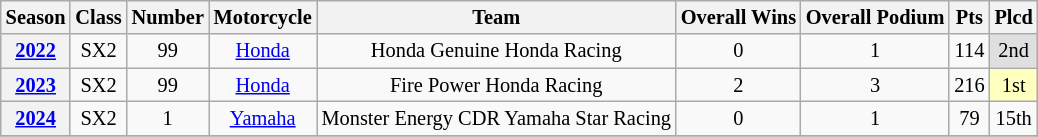<table class="wikitable" style="font-size: 85%; text-align:center">
<tr>
<th>Season</th>
<th>Class</th>
<th>Number</th>
<th>Motorcycle</th>
<th>Team</th>
<th>Overall Wins</th>
<th>Overall Podium</th>
<th>Pts</th>
<th>Plcd</th>
</tr>
<tr>
<th><a href='#'>2022</a></th>
<td>SX2</td>
<td>99</td>
<td><a href='#'>Honda</a></td>
<td>Honda Genuine Honda Racing</td>
<td>0</td>
<td>1</td>
<td>114</td>
<td style="background:#dfdfdf;">2nd</td>
</tr>
<tr>
<th><a href='#'>2023</a></th>
<td>SX2</td>
<td>99</td>
<td><a href='#'>Honda</a></td>
<td>Fire Power Honda Racing</td>
<td>2</td>
<td>3</td>
<td>216</td>
<td style="background:#ffffbf;">1st</td>
</tr>
<tr>
<th><a href='#'>2024</a></th>
<td>SX2</td>
<td>1</td>
<td><a href='#'>Yamaha</a></td>
<td>Monster Energy CDR Yamaha Star Racing</td>
<td>0</td>
<td>1</td>
<td>79</td>
<td>15th</td>
</tr>
<tr>
</tr>
</table>
